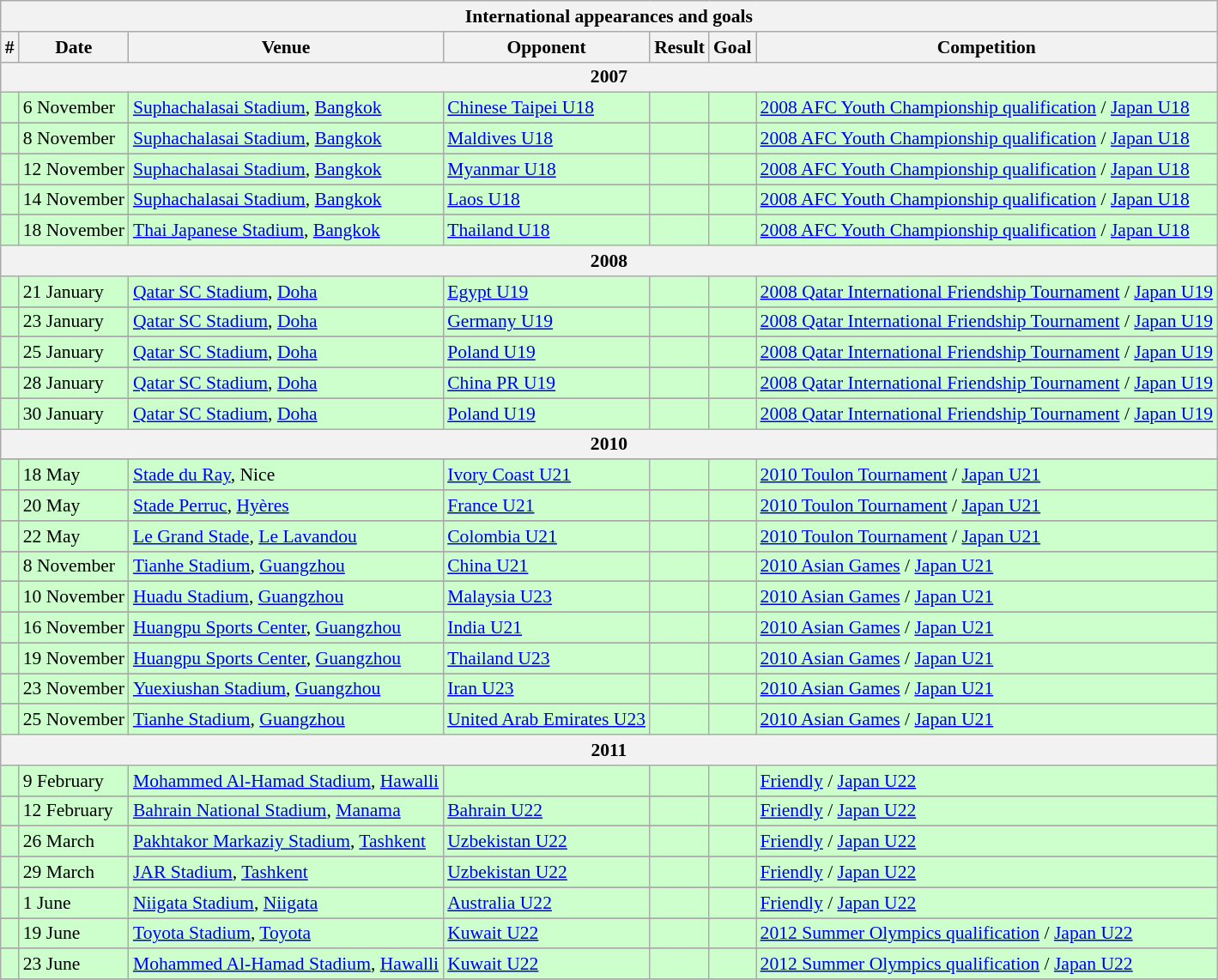<table class="wikitable collapsible collapsed" style="font-size:90%">
<tr>
<th colspan="7"><strong>International appearances and goals</strong></th>
</tr>
<tr>
<th>#</th>
<th>Date</th>
<th>Venue</th>
<th>Opponent</th>
<th>Result</th>
<th>Goal</th>
<th>Competition</th>
</tr>
<tr>
<th colspan="7"><strong>2007</strong></th>
</tr>
<tr style="background:#cfc;">
<td></td>
<td>6 November</td>
<td><a href='#'>Suphachalasai Stadium</a>, <a href='#'>Bangkok</a></td>
<td> <a href='#'>Chinese Taipei U18</a></td>
<td></td>
<td></td>
<td><a href='#'>2008 AFC Youth Championship qualification</a> / <a href='#'>Japan U18</a></td>
</tr>
<tr>
</tr>
<tr style="background:#cfc;">
<td></td>
<td>8 November</td>
<td><a href='#'>Suphachalasai Stadium</a>, <a href='#'>Bangkok</a></td>
<td> <a href='#'>Maldives U18</a></td>
<td></td>
<td></td>
<td><a href='#'>2008 AFC Youth Championship qualification</a> / <a href='#'>Japan U18</a></td>
</tr>
<tr>
</tr>
<tr style="background:#cfc;">
<td></td>
<td>12 November</td>
<td><a href='#'>Suphachalasai Stadium</a>, <a href='#'>Bangkok</a></td>
<td> <a href='#'>Myanmar U18</a></td>
<td></td>
<td></td>
<td><a href='#'>2008 AFC Youth Championship qualification</a> / <a href='#'>Japan U18</a></td>
</tr>
<tr>
</tr>
<tr style="background:#cfc;">
<td></td>
<td>14 November</td>
<td><a href='#'>Suphachalasai Stadium</a>, <a href='#'>Bangkok</a></td>
<td> <a href='#'>Laos U18</a></td>
<td></td>
<td></td>
<td><a href='#'>2008 AFC Youth Championship qualification</a> / <a href='#'>Japan U18</a></td>
</tr>
<tr>
</tr>
<tr style="background:#cfc;">
<td></td>
<td>18 November</td>
<td><a href='#'>Thai Japanese Stadium</a>, <a href='#'>Bangkok</a></td>
<td> <a href='#'>Thailand U18</a></td>
<td></td>
<td></td>
<td><a href='#'>2008 AFC Youth Championship qualification</a> / <a href='#'>Japan U18</a></td>
</tr>
<tr>
<th colspan="7"><strong>2008</strong></th>
</tr>
<tr style="background:#cfc;">
<td></td>
<td>21 January</td>
<td><a href='#'>Qatar SC Stadium</a>, <a href='#'>Doha</a></td>
<td> <a href='#'>Egypt U19</a></td>
<td></td>
<td></td>
<td><a href='#'>2008 Qatar International Friendship Tournament</a> / <a href='#'>Japan U19</a></td>
</tr>
<tr>
</tr>
<tr style="background:#cfc;">
<td></td>
<td>23 January</td>
<td><a href='#'>Qatar SC Stadium</a>, <a href='#'>Doha</a></td>
<td> <a href='#'>Germany U19</a></td>
<td></td>
<td></td>
<td><a href='#'>2008 Qatar International Friendship Tournament</a> / <a href='#'>Japan U19</a></td>
</tr>
<tr>
</tr>
<tr style="background:#cfc;">
<td></td>
<td>25 January</td>
<td><a href='#'>Qatar SC Stadium</a>, <a href='#'>Doha</a></td>
<td> <a href='#'>Poland U19</a></td>
<td></td>
<td></td>
<td><a href='#'>2008 Qatar International Friendship Tournament</a> / <a href='#'>Japan U19</a></td>
</tr>
<tr>
</tr>
<tr style="background:#cfc;">
<td></td>
<td>28 January</td>
<td><a href='#'>Qatar SC Stadium</a>, <a href='#'>Doha</a></td>
<td> <a href='#'>China PR U19</a></td>
<td></td>
<td></td>
<td><a href='#'>2008 Qatar International Friendship Tournament</a> / <a href='#'>Japan U19</a></td>
</tr>
<tr>
</tr>
<tr style="background:#cfc;">
<td></td>
<td>30 January</td>
<td><a href='#'>Qatar SC Stadium</a>, <a href='#'>Doha</a></td>
<td> <a href='#'>Poland U19</a></td>
<td></td>
<td></td>
<td><a href='#'>2008 Qatar International Friendship Tournament</a> / <a href='#'>Japan U19</a></td>
</tr>
<tr>
<th colspan="7"><strong>2010</strong></th>
</tr>
<tr>
</tr>
<tr style="background:#cfc;">
<td></td>
<td>18 May</td>
<td><a href='#'>Stade du Ray</a>, Nice</td>
<td> <a href='#'>Ivory Coast U21</a></td>
<td></td>
<td></td>
<td><a href='#'>2010 Toulon Tournament</a> / <a href='#'>Japan U21</a></td>
</tr>
<tr>
</tr>
<tr style="background:#cfc;">
<td></td>
<td>20 May</td>
<td><a href='#'>Stade Perruc</a>, <a href='#'>Hyères</a></td>
<td> <a href='#'>France U21</a></td>
<td></td>
<td></td>
<td><a href='#'>2010 Toulon Tournament</a> / <a href='#'>Japan U21</a></td>
</tr>
<tr>
</tr>
<tr style="background:#cfc;">
<td></td>
<td>22 May</td>
<td><a href='#'>Le Grand Stade</a>, <a href='#'>Le Lavandou</a></td>
<td> <a href='#'>Colombia U21</a></td>
<td></td>
<td></td>
<td><a href='#'>2010 Toulon Tournament</a> / <a href='#'>Japan U21</a></td>
</tr>
<tr>
</tr>
<tr style="background:#cfc;">
<td></td>
<td>8 November</td>
<td><a href='#'>Tianhe Stadium</a>, <a href='#'>Guangzhou</a></td>
<td> <a href='#'>China U21</a></td>
<td></td>
<td></td>
<td><a href='#'>2010 Asian Games</a> / <a href='#'>Japan U21</a></td>
</tr>
<tr>
</tr>
<tr style="background:#cfc;">
<td></td>
<td>10 November</td>
<td><a href='#'>Huadu Stadium</a>, <a href='#'>Guangzhou</a></td>
<td> <a href='#'>Malaysia U23</a></td>
<td></td>
<td></td>
<td><a href='#'>2010 Asian Games</a> / <a href='#'>Japan U21</a></td>
</tr>
<tr>
</tr>
<tr style="background:#cfc;">
<td></td>
<td>16 November</td>
<td><a href='#'>Huangpu Sports Center</a>, <a href='#'>Guangzhou</a></td>
<td> <a href='#'>India U21</a></td>
<td></td>
<td></td>
<td><a href='#'>2010 Asian Games</a> / <a href='#'>Japan U21</a></td>
</tr>
<tr>
</tr>
<tr style="background:#cfc;">
<td></td>
<td>19 November</td>
<td><a href='#'>Huangpu Sports Center</a>, <a href='#'>Guangzhou</a></td>
<td> <a href='#'>Thailand U23</a></td>
<td></td>
<td></td>
<td><a href='#'>2010 Asian Games</a> / <a href='#'>Japan U21</a></td>
</tr>
<tr>
</tr>
<tr style="background:#cfc;">
<td></td>
<td>23 November</td>
<td><a href='#'>Yuexiushan Stadium</a>, <a href='#'>Guangzhou</a></td>
<td> <a href='#'>Iran U23</a></td>
<td></td>
<td></td>
<td><a href='#'>2010 Asian Games</a> / <a href='#'>Japan U21</a></td>
</tr>
<tr>
</tr>
<tr style="background:#cfc;">
<td></td>
<td>25 November</td>
<td><a href='#'>Tianhe Stadium</a>, <a href='#'>Guangzhou</a></td>
<td> <a href='#'>United Arab Emirates U23</a></td>
<td></td>
<td></td>
<td><a href='#'>2010 Asian Games</a> / <a href='#'>Japan U21</a></td>
</tr>
<tr>
<th colspan="7"><strong>2011</strong></th>
</tr>
<tr style="background:#cfc;">
<td></td>
<td>9 February</td>
<td><a href='#'>Mohammed Al-Hamad Stadium</a>, <a href='#'>Hawalli</a></td>
<td></td>
<td></td>
<td></td>
<td><a href='#'>Friendly</a> / <a href='#'>Japan U22</a></td>
</tr>
<tr>
</tr>
<tr style="background:#cfc;">
<td></td>
<td>12 February</td>
<td><a href='#'>Bahrain National Stadium</a>, <a href='#'>Manama</a></td>
<td> <a href='#'>Bahrain U22</a></td>
<td></td>
<td></td>
<td><a href='#'>Friendly</a> / <a href='#'>Japan U22</a></td>
</tr>
<tr>
</tr>
<tr style="background:#cfc;">
<td></td>
<td>26 March</td>
<td><a href='#'>Pakhtakor Markaziy Stadium</a>, <a href='#'>Tashkent</a></td>
<td> <a href='#'>Uzbekistan U22</a></td>
<td></td>
<td></td>
<td><a href='#'>Friendly</a> / <a href='#'>Japan U22</a></td>
</tr>
<tr>
</tr>
<tr style="background:#cfc;">
<td></td>
<td>29 March</td>
<td><a href='#'>JAR Stadium</a>, <a href='#'>Tashkent</a></td>
<td> <a href='#'>Uzbekistan U22</a></td>
<td></td>
<td></td>
<td><a href='#'>Friendly</a> / <a href='#'>Japan U22</a></td>
</tr>
<tr>
</tr>
<tr style="background:#cfc;">
<td></td>
<td>1 June</td>
<td><a href='#'>Niigata Stadium</a>, <a href='#'>Niigata</a></td>
<td> <a href='#'>Australia U22</a></td>
<td></td>
<td></td>
<td><a href='#'>Friendly</a> / <a href='#'>Japan U22</a></td>
</tr>
<tr>
</tr>
<tr style="background:#cfc;">
<td></td>
<td>19 June</td>
<td><a href='#'>Toyota Stadium</a>, <a href='#'>Toyota</a></td>
<td> <a href='#'>Kuwait U22</a></td>
<td></td>
<td></td>
<td><a href='#'>2012 Summer Olympics qualification</a> / <a href='#'>Japan U22</a></td>
</tr>
<tr>
</tr>
<tr style="background:#cfc;">
<td></td>
<td>23 June</td>
<td><a href='#'>Mohammed Al-Hamad Stadium</a>, <a href='#'>Hawalli</a></td>
<td> <a href='#'>Kuwait U22</a></td>
<td></td>
<td></td>
<td><a href='#'>2012 Summer Olympics qualification</a> / <a href='#'>Japan U22</a></td>
</tr>
<tr>
</tr>
</table>
